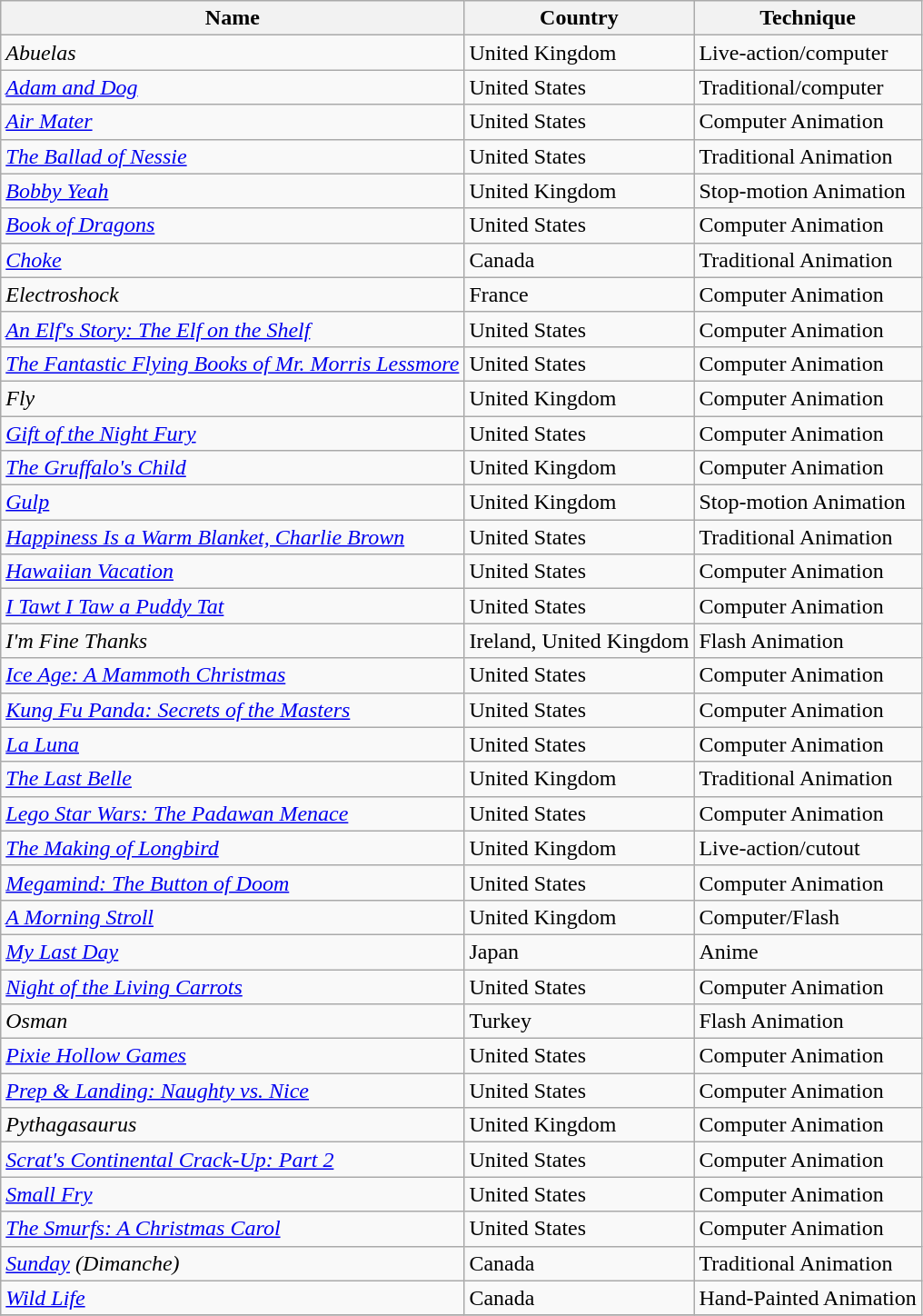<table class="wikitable sortable">
<tr>
<th>Name</th>
<th>Country</th>
<th>Technique</th>
</tr>
<tr>
<td><em>Abuelas</em></td>
<td>United Kingdom</td>
<td>Live-action/computer</td>
</tr>
<tr>
<td><em><a href='#'>Adam and Dog</a></em></td>
<td>United States</td>
<td>Traditional/computer</td>
</tr>
<tr>
<td><em><a href='#'>Air Mater</a></em></td>
<td>United States</td>
<td>Computer Animation</td>
</tr>
<tr>
<td><em><a href='#'>The Ballad of Nessie</a></em></td>
<td>United States</td>
<td>Traditional Animation</td>
</tr>
<tr>
<td><em><a href='#'>Bobby Yeah</a></em></td>
<td>United Kingdom</td>
<td>Stop-motion Animation</td>
</tr>
<tr>
<td><em><a href='#'>Book of Dragons</a></em></td>
<td>United States</td>
<td>Computer Animation</td>
</tr>
<tr>
<td><em><a href='#'>Choke</a></em></td>
<td>Canada</td>
<td>Traditional Animation</td>
</tr>
<tr>
<td><em>Electroshock</em></td>
<td>France</td>
<td>Computer Animation</td>
</tr>
<tr>
<td><em><a href='#'>An Elf's Story: The Elf on the Shelf</a></em></td>
<td>United States</td>
<td>Computer Animation</td>
</tr>
<tr>
<td><em><a href='#'>The Fantastic Flying Books of Mr. Morris Lessmore</a></em></td>
<td>United States</td>
<td>Computer Animation</td>
</tr>
<tr>
<td><em>Fly</em></td>
<td>United Kingdom</td>
<td>Computer Animation</td>
</tr>
<tr>
<td><em><a href='#'>Gift of the Night Fury</a></em></td>
<td>United States</td>
<td>Computer Animation</td>
</tr>
<tr>
<td><em><a href='#'>The Gruffalo's Child</a></em></td>
<td>United Kingdom</td>
<td>Computer Animation</td>
</tr>
<tr>
<td><em><a href='#'>Gulp</a></em></td>
<td>United Kingdom</td>
<td>Stop-motion Animation</td>
</tr>
<tr>
<td><em><a href='#'>Happiness Is a Warm Blanket, Charlie Brown</a></em></td>
<td>United States</td>
<td>Traditional Animation</td>
</tr>
<tr>
<td><em><a href='#'>Hawaiian Vacation</a></em></td>
<td>United States</td>
<td>Computer Animation</td>
</tr>
<tr>
<td><em><a href='#'>I Tawt I Taw a Puddy Tat</a></em></td>
<td>United States</td>
<td>Computer Animation</td>
</tr>
<tr>
<td><em>I'm Fine Thanks</em></td>
<td>Ireland, United Kingdom</td>
<td>Flash Animation</td>
</tr>
<tr>
<td><em><a href='#'>Ice Age: A Mammoth Christmas</a></em></td>
<td>United States</td>
<td>Computer Animation</td>
</tr>
<tr>
<td><em><a href='#'>Kung Fu Panda: Secrets of the Masters</a></em></td>
<td>United States</td>
<td>Computer Animation</td>
</tr>
<tr>
<td><em><a href='#'>La Luna</a></em></td>
<td>United States</td>
<td>Computer Animation</td>
</tr>
<tr>
<td><em><a href='#'>The Last Belle</a></em></td>
<td>United Kingdom</td>
<td>Traditional Animation</td>
</tr>
<tr>
<td><em><a href='#'>Lego Star Wars: The Padawan Menace</a></em></td>
<td>United States</td>
<td>Computer Animation</td>
</tr>
<tr>
<td><em><a href='#'>The Making of Longbird</a></em></td>
<td>United Kingdom</td>
<td>Live-action/cutout</td>
</tr>
<tr>
<td><em><a href='#'>Megamind: The Button of Doom</a></em></td>
<td>United States</td>
<td>Computer Animation</td>
</tr>
<tr>
<td><em><a href='#'>A Morning Stroll</a></em></td>
<td>United Kingdom</td>
<td>Computer/Flash</td>
</tr>
<tr>
<td><em><a href='#'>My Last Day</a></em></td>
<td>Japan</td>
<td>Anime</td>
</tr>
<tr>
<td><em><a href='#'>Night of the Living Carrots</a></em></td>
<td>United States</td>
<td>Computer Animation</td>
</tr>
<tr>
<td><em>Osman</em></td>
<td>Turkey</td>
<td>Flash Animation</td>
</tr>
<tr>
<td><em><a href='#'>Pixie Hollow Games</a></em></td>
<td>United States</td>
<td>Computer Animation</td>
</tr>
<tr>
<td><em><a href='#'>Prep & Landing: Naughty vs. Nice</a></em></td>
<td>United States</td>
<td>Computer Animation</td>
</tr>
<tr>
<td><em>Pythagasaurus</em></td>
<td>United Kingdom</td>
<td>Computer Animation</td>
</tr>
<tr>
<td><em><a href='#'>Scrat's Continental Crack-Up: Part 2</a></em></td>
<td>United States</td>
<td>Computer Animation</td>
</tr>
<tr>
<td><em><a href='#'>Small Fry</a></em></td>
<td>United States</td>
<td>Computer Animation</td>
</tr>
<tr>
<td><em><a href='#'>The Smurfs: A Christmas Carol</a></em></td>
<td>United States</td>
<td>Computer Animation</td>
</tr>
<tr>
<td><em><a href='#'>Sunday</a> (Dimanche)</em></td>
<td>Canada</td>
<td>Traditional Animation</td>
</tr>
<tr>
<td><em><a href='#'>Wild Life</a></em></td>
<td>Canada</td>
<td>Hand-Painted Animation</td>
</tr>
<tr>
</tr>
</table>
